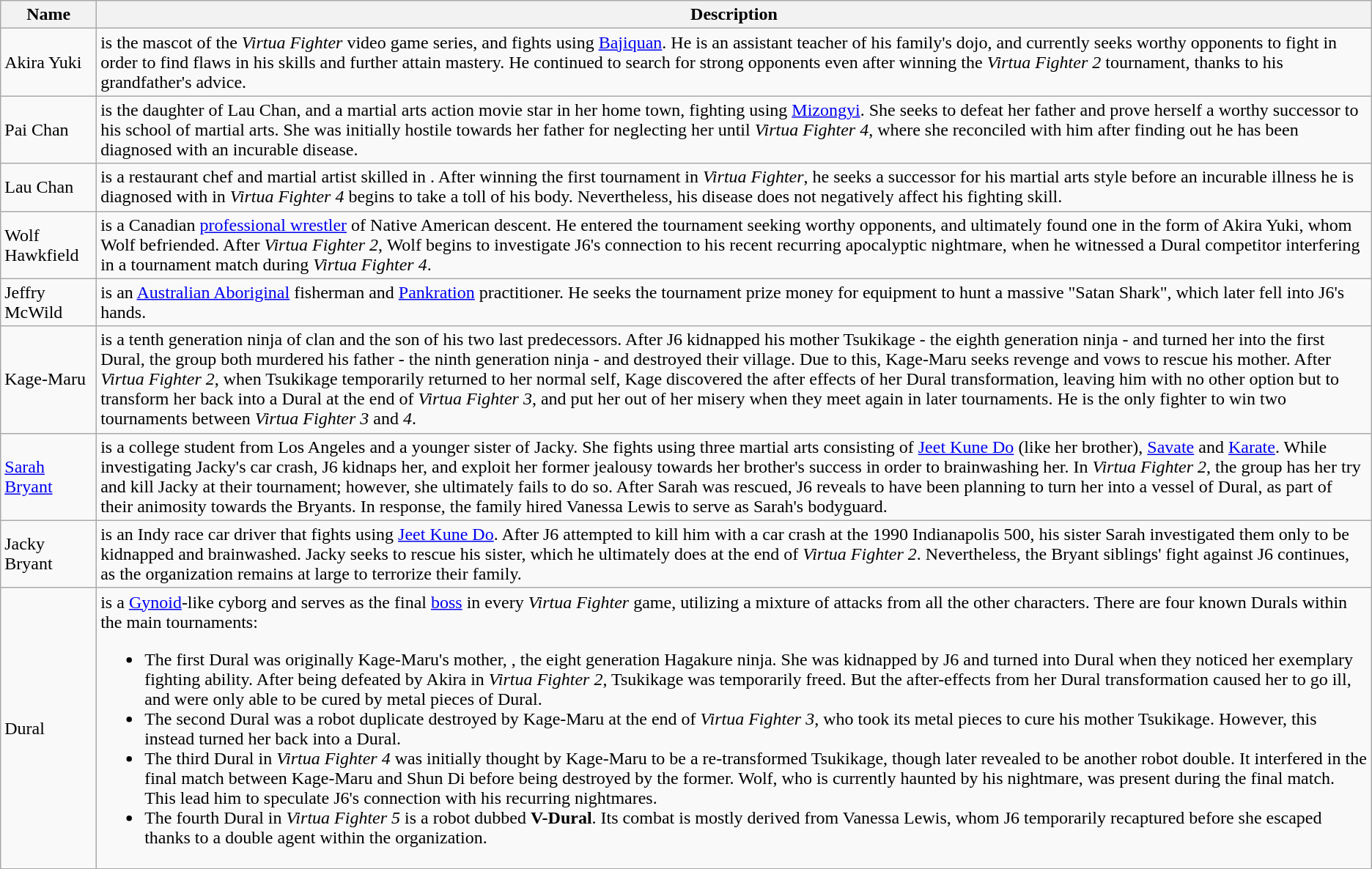<table class="wikitable sortable">
<tr>
<th scope="col" width="7%">Name</th>
<th>Description</th>
</tr>
<tr id="Akira Yuki">
<td>Akira Yuki</td>
<td> is the mascot of the <em>Virtua Fighter</em> video game series, and fights using <a href='#'>Bajiquan</a>. He is an assistant teacher of his family's dojo, and currently seeks worthy opponents to fight in order to find flaws in his skills and further attain mastery. He continued to search for strong opponents even after winning the <em>Virtua Fighter 2</em> tournament, thanks to his grandfather's advice.</td>
</tr>
<tr id="Pai Chan">
<td>Pai Chan</td>
<td> is the daughter of Lau Chan, and a martial arts action movie star in her home town, fighting using <a href='#'>Mizongyi</a>. She seeks to defeat her father and prove herself a worthy successor to his school of martial arts. She was initially hostile towards her father for neglecting her until <em>Virtua Fighter 4</em>, where she reconciled with him after finding out he has been diagnosed with an incurable disease.</td>
</tr>
<tr id="Lau Chan">
<td>Lau Chan</td>
<td> is a restaurant chef and martial artist skilled in . After winning the first tournament in <em>Virtua Fighter</em>, he seeks a successor for his martial arts style before an incurable illness he is diagnosed with in <em>Virtua Fighter 4</em> begins to take a toll of his body. Nevertheless, his disease does not negatively affect his fighting skill.</td>
</tr>
<tr id="Wolf Hawkfield">
<td>Wolf Hawkfield</td>
<td> is a Canadian <a href='#'>professional wrestler</a> of Native American descent. He entered the tournament seeking worthy opponents, and ultimately found one in the form of Akira Yuki, whom Wolf befriended. After <em>Virtua Fighter 2</em>, Wolf begins to investigate J6's connection to his recent recurring apocalyptic nightmare, when he witnessed a Dural competitor interfering in a tournament match during <em>Virtua Fighter 4</em>.</td>
</tr>
<tr id="Jeffry McWild">
<td>Jeffry McWild</td>
<td> is an <a href='#'>Australian Aboriginal</a> fisherman and <a href='#'>Pankration</a> practitioner. He seeks the tournament prize money for equipment to hunt a massive "Satan Shark", which later fell into J6's hands.</td>
</tr>
<tr id="Kage-Maru">
<td>Kage-Maru</td>
<td> is a tenth generation ninja of  clan and the son of his two last predecessors. After J6 kidnapped his mother Tsukikage - the eighth generation ninja - and turned her into the first Dural, the group both murdered his father - the ninth generation ninja - and destroyed their village. Due to this, Kage-Maru seeks revenge and vows to rescue his mother. After <em>Virtua Fighter 2</em>, when Tsukikage temporarily returned to her normal self, Kage discovered the after effects of her Dural transformation, leaving him with no other option but to transform her back into a Dural at the end of <em>Virtua Fighter 3</em>, and put her out of her misery when they meet again in later tournaments. He is the only fighter to win two tournaments between <em>Virtua Fighter 3</em> and <em>4</em>.</td>
</tr>
<tr id="Sarah Bryant">
<td><a href='#'>Sarah Bryant</a></td>
<td> is a college student from Los Angeles and a younger sister of Jacky. She fights using three martial arts consisting of <a href='#'>Jeet Kune Do</a> (like her brother), <a href='#'>Savate</a> and <a href='#'>Karate</a>. While investigating Jacky's car crash, J6 kidnaps her, and exploit her former jealousy towards her brother's success in order to brainwashing her. In <em>Virtua Fighter 2</em>, the group has her try and kill Jacky at their tournament; however, she ultimately fails to do so. After Sarah was rescued, J6 reveals to have been planning to turn her into a vessel of Dural, as part of their animosity towards the Bryants. In response, the family hired Vanessa Lewis to serve as Sarah's bodyguard.</td>
</tr>
<tr id="Jacky Bryant">
<td>Jacky Bryant</td>
<td> is an Indy race car driver that fights using <a href='#'>Jeet Kune Do</a>. After J6 attempted to kill him with a car crash at the 1990 Indianapolis 500, his sister Sarah investigated them only to be kidnapped and brainwashed. Jacky seeks to rescue his sister, which he ultimately does at the end of <em>Virtua Fighter 2</em>. Nevertheless, the Bryant siblings' fight against J6 continues, as the organization remains at large to terrorize their family.</td>
</tr>
<tr id="Dural">
<td>Dural</td>
<td> is a <a href='#'>Gynoid</a>-like cyborg and serves as the final <a href='#'>boss</a> in every <em>Virtua Fighter</em> game, utilizing a mixture of attacks from all the other characters. There are four known Durals within the main tournaments:<br><ul><li>The first Dural was originally Kage-Maru's mother, , the eight generation Hagakure ninja. She was kidnapped by J6 and turned into Dural when they noticed her exemplary fighting ability. After being defeated by Akira in <em>Virtua Fighter 2</em>, Tsukikage was temporarily freed. But the after-effects from her Dural transformation caused her to go ill, and were only able to be cured by metal pieces of Dural.</li><li>The second Dural was a robot duplicate destroyed by Kage-Maru at the end of <em>Virtua Fighter 3</em>, who took its metal pieces to cure his mother Tsukikage. However, this instead turned her back into a Dural.</li><li>The third Dural in <em>Virtua Fighter 4</em> was initially thought by Kage-Maru to be a re-transformed Tsukikage, though later revealed to be another robot double. It interfered in the final match between Kage-Maru and Shun Di before being destroyed by the former. Wolf, who is currently haunted by his nightmare, was present during the final match. This lead him to speculate J6's connection with his recurring nightmares.</li><li>The fourth Dural in <em>Virtua Fighter 5</em> is a robot dubbed <strong>V-Dural</strong>. Its combat is mostly derived from Vanessa Lewis, whom J6 temporarily recaptured before she escaped thanks to a double agent within the organization.</li></ul></td>
</tr>
</table>
